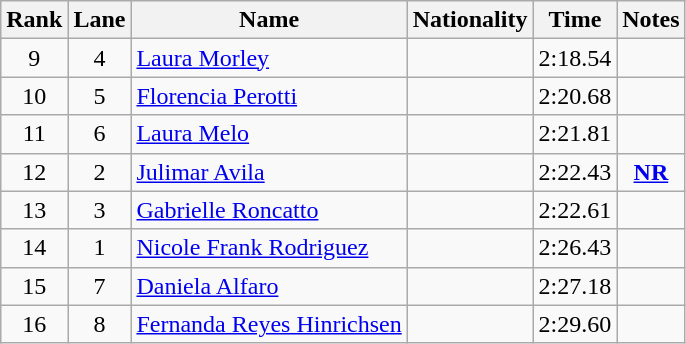<table class="wikitable sortable" style="text-align:center">
<tr>
<th>Rank</th>
<th>Lane</th>
<th>Name</th>
<th>Nationality</th>
<th>Time</th>
<th>Notes</th>
</tr>
<tr>
<td>9</td>
<td>4</td>
<td align=left><a href='#'>Laura Morley</a></td>
<td align=left></td>
<td>2:18.54</td>
<td></td>
</tr>
<tr>
<td>10</td>
<td>5</td>
<td align=left><a href='#'>Florencia Perotti</a></td>
<td align=left></td>
<td>2:20.68</td>
<td></td>
</tr>
<tr>
<td>11</td>
<td>6</td>
<td align=left><a href='#'>Laura Melo</a></td>
<td align=left></td>
<td>2:21.81</td>
<td></td>
</tr>
<tr>
<td>12</td>
<td>2</td>
<td align=left><a href='#'>Julimar Avila</a></td>
<td align=left></td>
<td>2:22.43</td>
<td><strong><a href='#'>NR</a></strong></td>
</tr>
<tr>
<td>13</td>
<td>3</td>
<td align=left><a href='#'>Gabrielle Roncatto</a></td>
<td align=left></td>
<td>2:22.61</td>
<td></td>
</tr>
<tr>
<td>14</td>
<td>1</td>
<td align=left><a href='#'>Nicole Frank Rodriguez</a></td>
<td align=left></td>
<td>2:26.43</td>
<td></td>
</tr>
<tr>
<td>15</td>
<td>7</td>
<td align=left><a href='#'>Daniela Alfaro</a></td>
<td align=left></td>
<td>2:27.18</td>
<td></td>
</tr>
<tr>
<td>16</td>
<td>8</td>
<td align=left><a href='#'>Fernanda Reyes Hinrichsen</a></td>
<td align=left></td>
<td>2:29.60</td>
<td></td>
</tr>
</table>
